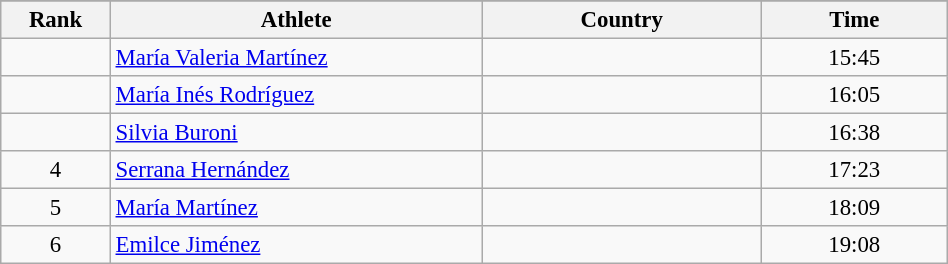<table class="wikitable sortable" style=" text-align:center; font-size:95%;" width="50%">
<tr>
</tr>
<tr>
<th width=5%>Rank</th>
<th width=20%>Athlete</th>
<th width=15%>Country</th>
<th width=10%>Time</th>
</tr>
<tr>
<td align=center></td>
<td align=left><a href='#'>María Valeria Martínez</a></td>
<td align=left></td>
<td>15:45</td>
</tr>
<tr>
<td align=center></td>
<td align=left><a href='#'>María Inés Rodríguez</a></td>
<td align=left></td>
<td>16:05</td>
</tr>
<tr>
<td align=center></td>
<td align=left><a href='#'>Silvia Buroni</a></td>
<td align=left></td>
<td>16:38</td>
</tr>
<tr>
<td align=center>4</td>
<td align=left><a href='#'>Serrana Hernández</a></td>
<td align=left></td>
<td>17:23</td>
</tr>
<tr>
<td align=center>5</td>
<td align=left><a href='#'>María Martínez</a></td>
<td align=left></td>
<td>18:09</td>
</tr>
<tr>
<td align=center>6</td>
<td align=left><a href='#'>Emilce Jiménez</a></td>
<td align=left></td>
<td>19:08</td>
</tr>
</table>
